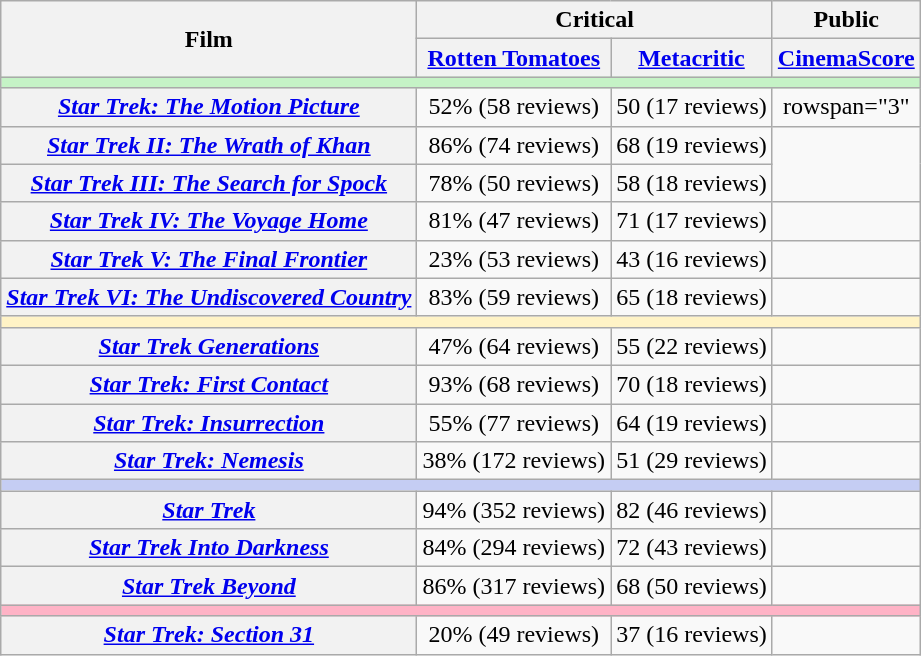<table class="wikitable sortable plainrowheaders" style="text-align:center;">
<tr>
<th scope="col" rowspan="2">Film</th>
<th scope="col" colspan="2">Critical</th>
<th colspan="2" scope="col">Public</th>
</tr>
<tr>
<th scope="col"><a href='#'>Rotten Tomatoes</a></th>
<th scope="col"><a href='#'>Metacritic</a></th>
<th scope="col"><a href='#'>CinemaScore</a></th>
</tr>
<tr>
<td colspan="4" style="background:#c5f3c6;"></td>
</tr>
<tr>
<th scope="row"><em><a href='#'>Star Trek: The Motion Picture</a></em></th>
<td>52% (58 reviews)</td>
<td>50 (17 reviews)</td>
<td>rowspan="3" </td>
</tr>
<tr>
<th scope="row"><em><a href='#'>Star Trek II: The Wrath of Khan</a></em></th>
<td>86% (74 reviews)</td>
<td>68 (19 reviews)</td>
</tr>
<tr>
<th scope="row"><em><a href='#'>Star Trek III: The Search for Spock</a></em></th>
<td>78% (50 reviews)</td>
<td>58 (18 reviews)</td>
</tr>
<tr>
<th scope="row"><em><a href='#'>Star Trek IV: The Voyage Home</a></em></th>
<td>81% (47 reviews)</td>
<td>71 (17 reviews)</td>
<td></td>
</tr>
<tr>
<th scope="row"><em><a href='#'>Star Trek V: The Final Frontier</a></em></th>
<td>23% (53 reviews)</td>
<td>43 (16 reviews)</td>
<td></td>
</tr>
<tr>
<th scope="row"><em><a href='#'>Star Trek VI: The Undiscovered Country</a></em></th>
<td>83% (59 reviews)</td>
<td>65 (18 reviews)</td>
<td></td>
</tr>
<tr>
<td colspan="4" style="background:#fff3c6;"></td>
</tr>
<tr>
<th scope="row"><em><a href='#'>Star Trek Generations</a></em></th>
<td>47% (64 reviews)</td>
<td>55 (22 reviews)</td>
<td></td>
</tr>
<tr>
<th scope="row"><em><a href='#'>Star Trek: First Contact</a></em></th>
<td>93% (68 reviews)</td>
<td>70 (18 reviews)</td>
<td></td>
</tr>
<tr>
<th scope="row"><em><a href='#'>Star Trek: Insurrection</a></em></th>
<td>55% (77 reviews)</td>
<td>64 (19 reviews)</td>
<td></td>
</tr>
<tr>
<th scope="row"><em><a href='#'>Star Trek: Nemesis</a></em></th>
<td>38% (172 reviews)</td>
<td>51 (29 reviews)</td>
<td></td>
</tr>
<tr>
<td colspan="4" style="background:#c5cdf3;"></td>
</tr>
<tr>
<th scope="row"><em><a href='#'>Star Trek</a></em></th>
<td>94% (352 reviews)</td>
<td>82 (46 reviews)</td>
<td></td>
</tr>
<tr>
<th scope="row"><em><a href='#'>Star Trek Into Darkness</a></em></th>
<td>84% (294 reviews)</td>
<td>72 (43 reviews)</td>
<td></td>
</tr>
<tr>
<th scope="row"><em><a href='#'>Star Trek Beyond</a></em></th>
<td>86% (317 reviews)</td>
<td>68 (50 reviews)</td>
<td></td>
</tr>
<tr>
<td colspan="4" style="background:#ffb3c6;"></td>
</tr>
<tr>
<th scope="row"><em><a href='#'>Star Trek: Section 31</a></em></th>
<td>20% (49 reviews)</td>
<td>37 (16 reviews)</td>
<td></td>
</tr>
</table>
